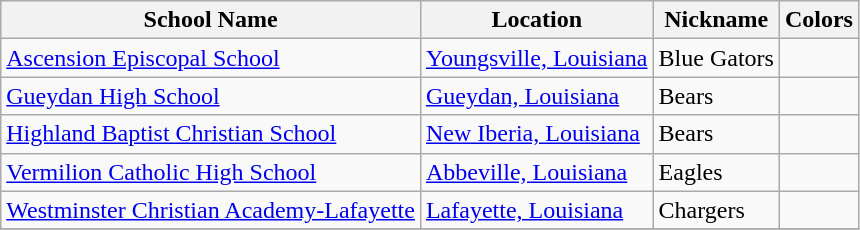<table class="wikitable">
<tr>
<th>School Name</th>
<th>Location</th>
<th>Nickname</th>
<th>Colors</th>
</tr>
<tr>
<td><a href='#'>Ascension Episcopal School</a></td>
<td><a href='#'>Youngsville, Louisiana</a></td>
<td>Blue Gators</td>
<td>  </td>
</tr>
<tr>
<td><a href='#'>Gueydan High School</a></td>
<td><a href='#'>Gueydan, Louisiana</a></td>
<td>Bears</td>
<td> </td>
</tr>
<tr>
<td><a href='#'>Highland Baptist Christian School</a></td>
<td><a href='#'>New Iberia, Louisiana</a></td>
<td>Bears</td>
<td> </td>
</tr>
<tr>
<td><a href='#'>Vermilion Catholic High School</a></td>
<td><a href='#'>Abbeville, Louisiana</a></td>
<td>Eagles</td>
<td>  </td>
</tr>
<tr>
<td><a href='#'>Westminster Christian Academy-Lafayette</a></td>
<td><a href='#'>Lafayette, Louisiana</a></td>
<td>Chargers</td>
<td>  </td>
</tr>
<tr>
</tr>
</table>
